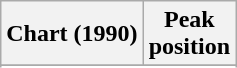<table class="wikitable sortable plainrowheaders" style="text-align:center">
<tr>
<th scope="col">Chart (1990)</th>
<th scope="col">Peak<br>position</th>
</tr>
<tr>
</tr>
<tr>
</tr>
<tr>
</tr>
<tr>
</tr>
<tr>
</tr>
<tr>
</tr>
</table>
